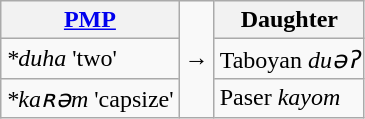<table class="wikitable">
<tr>
<th><a href='#'>PMP</a></th>
<td rowspan="3">→</td>
<th>Daughter</th>
</tr>
<tr>
<td><em>*duha</em> 'two'</td>
<td>Taboyan <em>duəʔ</em></td>
</tr>
<tr>
<td><em>*kaʀəm</em> 'capsize'</td>
<td>Paser <em>kayom</em></td>
</tr>
</table>
